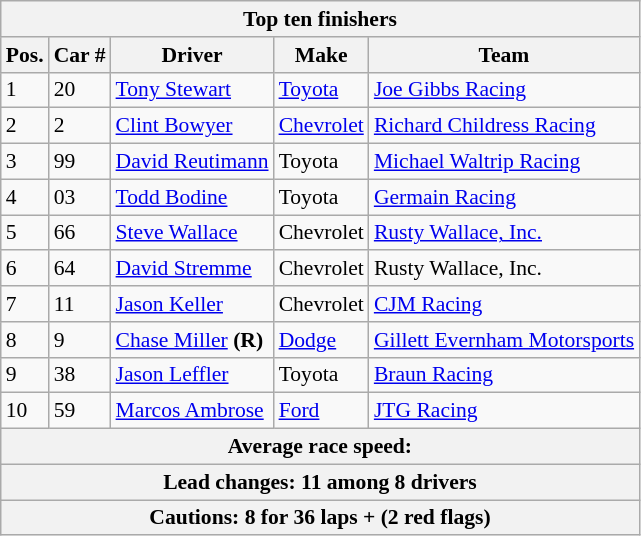<table class="wikitable" style="font-size: 90%;">
<tr>
<th colspan=9>Top ten finishers</th>
</tr>
<tr>
<th>Pos.</th>
<th>Car #</th>
<th>Driver</th>
<th>Make</th>
<th>Team</th>
</tr>
<tr>
<td>1</td>
<td>20</td>
<td><a href='#'>Tony Stewart</a></td>
<td><a href='#'>Toyota</a></td>
<td><a href='#'>Joe Gibbs Racing</a></td>
</tr>
<tr>
<td>2</td>
<td>2</td>
<td><a href='#'>Clint Bowyer</a></td>
<td><a href='#'>Chevrolet</a></td>
<td><a href='#'>Richard Childress Racing</a></td>
</tr>
<tr>
<td>3</td>
<td>99</td>
<td><a href='#'>David Reutimann</a></td>
<td>Toyota</td>
<td><a href='#'>Michael Waltrip Racing</a></td>
</tr>
<tr>
<td>4</td>
<td>03</td>
<td><a href='#'>Todd Bodine</a></td>
<td>Toyota</td>
<td><a href='#'>Germain Racing</a></td>
</tr>
<tr>
<td>5</td>
<td>66</td>
<td><a href='#'>Steve Wallace</a></td>
<td>Chevrolet</td>
<td><a href='#'>Rusty Wallace, Inc.</a></td>
</tr>
<tr>
<td>6</td>
<td>64</td>
<td><a href='#'>David Stremme</a></td>
<td>Chevrolet</td>
<td>Rusty Wallace, Inc.</td>
</tr>
<tr>
<td>7</td>
<td>11</td>
<td><a href='#'>Jason Keller</a></td>
<td>Chevrolet</td>
<td><a href='#'>CJM Racing</a></td>
</tr>
<tr>
<td>8</td>
<td>9</td>
<td><a href='#'>Chase Miller</a> <strong>(R)</strong></td>
<td><a href='#'>Dodge</a></td>
<td><a href='#'>Gillett Evernham Motorsports</a></td>
</tr>
<tr>
<td>9</td>
<td>38</td>
<td><a href='#'>Jason Leffler</a></td>
<td>Toyota</td>
<td><a href='#'>Braun Racing</a></td>
</tr>
<tr>
<td>10</td>
<td>59</td>
<td><a href='#'>Marcos Ambrose</a></td>
<td><a href='#'>Ford</a></td>
<td><a href='#'>JTG Racing</a></td>
</tr>
<tr>
<th colspan=9>Average race speed: </th>
</tr>
<tr>
<th colspan=9>Lead changes: 11 among 8 drivers</th>
</tr>
<tr>
<th colspan=9>Cautions: 8 for 36 laps + (2 red flags)</th>
</tr>
</table>
